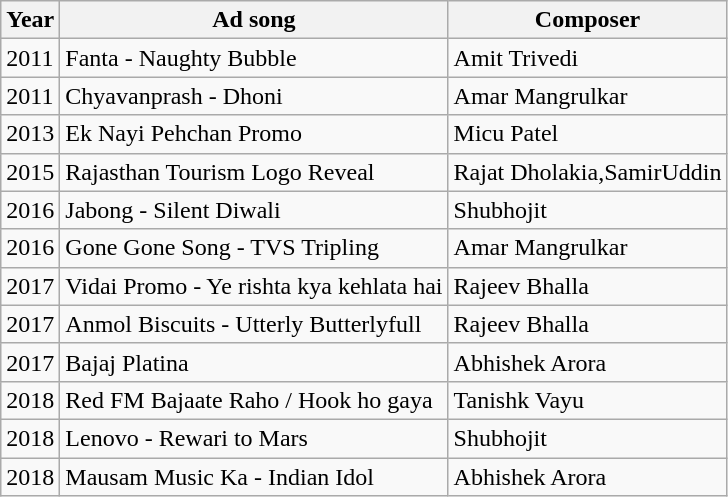<table class="wikitable">
<tr>
<th>Year</th>
<th>Ad song</th>
<th>Composer</th>
</tr>
<tr>
<td>2011</td>
<td>Fanta - Naughty Bubble</td>
<td>Amit Trivedi</td>
</tr>
<tr>
<td>2011</td>
<td>Chyavanprash - Dhoni</td>
<td>Amar Mangrulkar</td>
</tr>
<tr>
<td>2013</td>
<td>Ek Nayi Pehchan Promo</td>
<td>Micu Patel</td>
</tr>
<tr>
<td>2015</td>
<td>Rajasthan Tourism Logo Reveal</td>
<td>Rajat Dholakia,SamirUddin</td>
</tr>
<tr>
<td>2016</td>
<td>Jabong - Silent Diwali</td>
<td>Shubhojit</td>
</tr>
<tr>
<td>2016</td>
<td>Gone Gone Song - TVS Tripling</td>
<td>Amar Mangrulkar</td>
</tr>
<tr>
<td>2017</td>
<td>Vidai Promo - Ye rishta kya kehlata hai</td>
<td>Rajeev Bhalla</td>
</tr>
<tr>
<td>2017</td>
<td>Anmol Biscuits - Utterly Butterlyfull</td>
<td>Rajeev Bhalla</td>
</tr>
<tr>
<td>2017</td>
<td>Bajaj Platina</td>
<td>Abhishek Arora</td>
</tr>
<tr>
<td>2018</td>
<td>Red FM Bajaate Raho / Hook ho gaya</td>
<td>Tanishk Vayu</td>
</tr>
<tr>
<td>2018</td>
<td>Lenovo - Rewari to Mars</td>
<td>Shubhojit</td>
</tr>
<tr>
<td>2018</td>
<td>Mausam Music Ka - Indian Idol</td>
<td>Abhishek Arora</td>
</tr>
</table>
